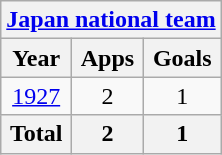<table class="wikitable" style="text-align:center">
<tr>
<th colspan=3><a href='#'>Japan national team</a></th>
</tr>
<tr>
<th>Year</th>
<th>Apps</th>
<th>Goals</th>
</tr>
<tr>
<td><a href='#'>1927</a></td>
<td>2</td>
<td>1</td>
</tr>
<tr>
<th>Total</th>
<th>2</th>
<th>1</th>
</tr>
</table>
